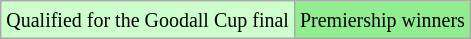<table class="wikitable">
<tr>
<td style="background:#ccffcc;"><small>Qualified for the Goodall Cup final</small></td>
<td style="background:#90EE90;"><small>Premiership winners</small></td>
</tr>
</table>
